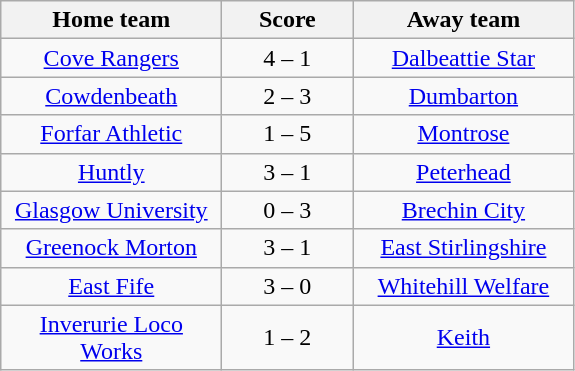<table class="wikitable" style="text-align: center">
<tr>
<th width=140>Home team</th>
<th width=80>Score</th>
<th width=140>Away team</th>
</tr>
<tr>
<td><a href='#'>Cove Rangers</a></td>
<td>4 – 1</td>
<td><a href='#'>Dalbeattie Star</a></td>
</tr>
<tr>
<td><a href='#'>Cowdenbeath</a></td>
<td>2 – 3</td>
<td><a href='#'>Dumbarton</a></td>
</tr>
<tr>
<td><a href='#'>Forfar Athletic</a></td>
<td>1 – 5</td>
<td><a href='#'>Montrose</a></td>
</tr>
<tr>
<td><a href='#'>Huntly</a></td>
<td>3 – 1</td>
<td><a href='#'>Peterhead</a></td>
</tr>
<tr>
<td><a href='#'>Glasgow University</a></td>
<td>0 – 3</td>
<td><a href='#'>Brechin City</a></td>
</tr>
<tr>
<td><a href='#'>Greenock Morton</a></td>
<td>3 – 1</td>
<td><a href='#'>East Stirlingshire</a></td>
</tr>
<tr>
<td><a href='#'>East Fife</a></td>
<td>3 – 0</td>
<td><a href='#'>Whitehill Welfare</a></td>
</tr>
<tr>
<td><a href='#'>Inverurie Loco Works</a></td>
<td>1 – 2</td>
<td><a href='#'>Keith</a></td>
</tr>
</table>
